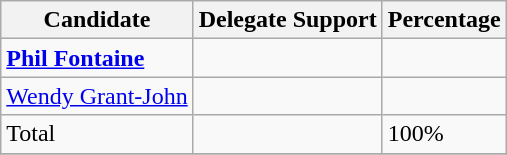<table class="wikitable">
<tr>
<th>Candidate</th>
<th>Delegate Support</th>
<th>Percentage</th>
</tr>
<tr>
<td><strong><a href='#'>Phil Fontaine</a></strong></td>
<td></td>
<td></td>
</tr>
<tr>
<td><a href='#'>Wendy Grant-John</a></td>
<td></td>
<td></td>
</tr>
<tr>
<td>Total</td>
<td></td>
<td>100%</td>
</tr>
<tr>
</tr>
</table>
